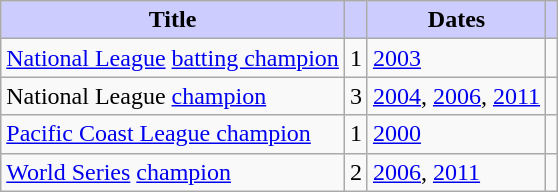<table class="wikitable">
<tr>
<th style="background:#ccf;">Title</th>
<th style="background:#ccf;"></th>
<th style="background:#ccf;">Dates</th>
<th style="background:#ccf;"></th>
</tr>
<tr>
<td><a href='#'>National League</a> <a href='#'>batting champion</a></td>
<td style="text-align:center;">1</td>
<td><a href='#'>2003</a></td>
<td></td>
</tr>
<tr>
<td>National League <a href='#'>champion</a></td>
<td style="text-align:center;">3</td>
<td><a href='#'>2004</a>, <a href='#'>2006</a>, <a href='#'>2011</a></td>
<td></td>
</tr>
<tr>
<td><a href='#'>Pacific Coast League champion</a></td>
<td style="text-align:center;">1</td>
<td><a href='#'>2000</a></td>
<td></td>
</tr>
<tr>
<td><a href='#'>World Series</a> <a href='#'>champion</a></td>
<td style="text-align:center;">2</td>
<td><a href='#'>2006</a>, <a href='#'>2011</a></td>
<td></td>
</tr>
</table>
